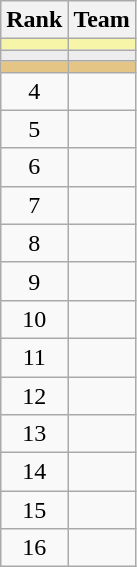<table class="wikitable" style="text-align:center">
<tr>
<th>Rank</th>
<th>Team</th>
</tr>
<tr bgcolor="#F7F6A8">
<td></td>
<td align="left"></td>
</tr>
<tr bgcolor="#EDEDED">
<td></td>
<td align="left"></td>
</tr>
<tr bgcolor="#E5C585">
<td></td>
<td align="left"></td>
</tr>
<tr>
<td>4</td>
<td align="left"></td>
</tr>
<tr>
<td>5</td>
<td align="left"></td>
</tr>
<tr>
<td>6</td>
<td align="left"></td>
</tr>
<tr>
<td>7</td>
<td align="left"></td>
</tr>
<tr>
<td>8</td>
<td align="left"></td>
</tr>
<tr>
<td>9</td>
<td align="left"></td>
</tr>
<tr>
<td>10</td>
<td align="left"></td>
</tr>
<tr>
<td>11</td>
<td align="left"></td>
</tr>
<tr>
<td>12</td>
<td align="left"></td>
</tr>
<tr>
<td>13</td>
<td align="left"></td>
</tr>
<tr>
<td>14</td>
<td align="left"></td>
</tr>
<tr>
<td>15</td>
<td align="left"></td>
</tr>
<tr>
<td>16</td>
<td align="left"></td>
</tr>
</table>
